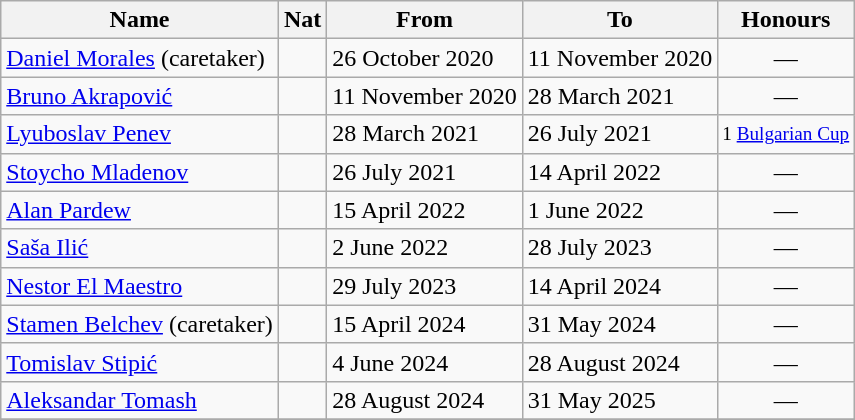<table class="wikitable" style="text-align: center">
<tr>
<th>Name</th>
<th>Nat</th>
<th>From</th>
<th>To</th>
<th>Honours</th>
</tr>
<tr>
<td align=left><a href='#'>Daniel Morales</a> (caretaker)</td>
<td></td>
<td align=left>26 October 2020</td>
<td align=left>11 November 2020</td>
<td>—</td>
</tr>
<tr>
<td align=left><a href='#'>Bruno Akrapović</a></td>
<td></td>
<td align=left>11 November 2020</td>
<td align=left>28 March 2021</td>
<td>—</td>
</tr>
<tr>
<td align=left><a href='#'>Lyuboslav Penev</a></td>
<td></td>
<td align=left>28 March 2021</td>
<td align=left>26 July 2021</td>
<td style="font-size: 80%">1 <a href='#'>Bulgarian Cup</a></td>
</tr>
<tr>
<td align=left><a href='#'>Stoycho Mladenov</a></td>
<td></td>
<td align=left>26 July 2021</td>
<td align=left>14 April 2022</td>
<td>—</td>
</tr>
<tr>
<td align=left><a href='#'>Alan Pardew</a></td>
<td></td>
<td align=left>15 April 2022</td>
<td align=left>1 June 2022</td>
<td>—</td>
</tr>
<tr>
<td align=left><a href='#'>Saša Ilić</a></td>
<td></td>
<td align=left>2 June 2022</td>
<td align=left>28 July 2023</td>
<td>—</td>
</tr>
<tr>
<td align=left><a href='#'>Nestor El Maestro</a></td>
<td> </td>
<td align=left>29 July 2023</td>
<td align=left>14 April 2024</td>
<td>—</td>
</tr>
<tr>
<td align=left><a href='#'>Stamen Belchev</a> (caretaker)</td>
<td></td>
<td align=left>15 April 2024</td>
<td align=left>31 May 2024</td>
<td>—</td>
</tr>
<tr>
<td align=left><a href='#'>Tomislav Stipić</a></td>
<td></td>
<td align=left>4 June 2024</td>
<td align=left>28 August 2024</td>
<td>—</td>
</tr>
<tr>
<td align=left><a href='#'>Aleksandar Tomash</a></td>
<td></td>
<td align=left>28 August 2024</td>
<td align=left>31 May 2025</td>
<td>—</td>
</tr>
<tr>
</tr>
</table>
